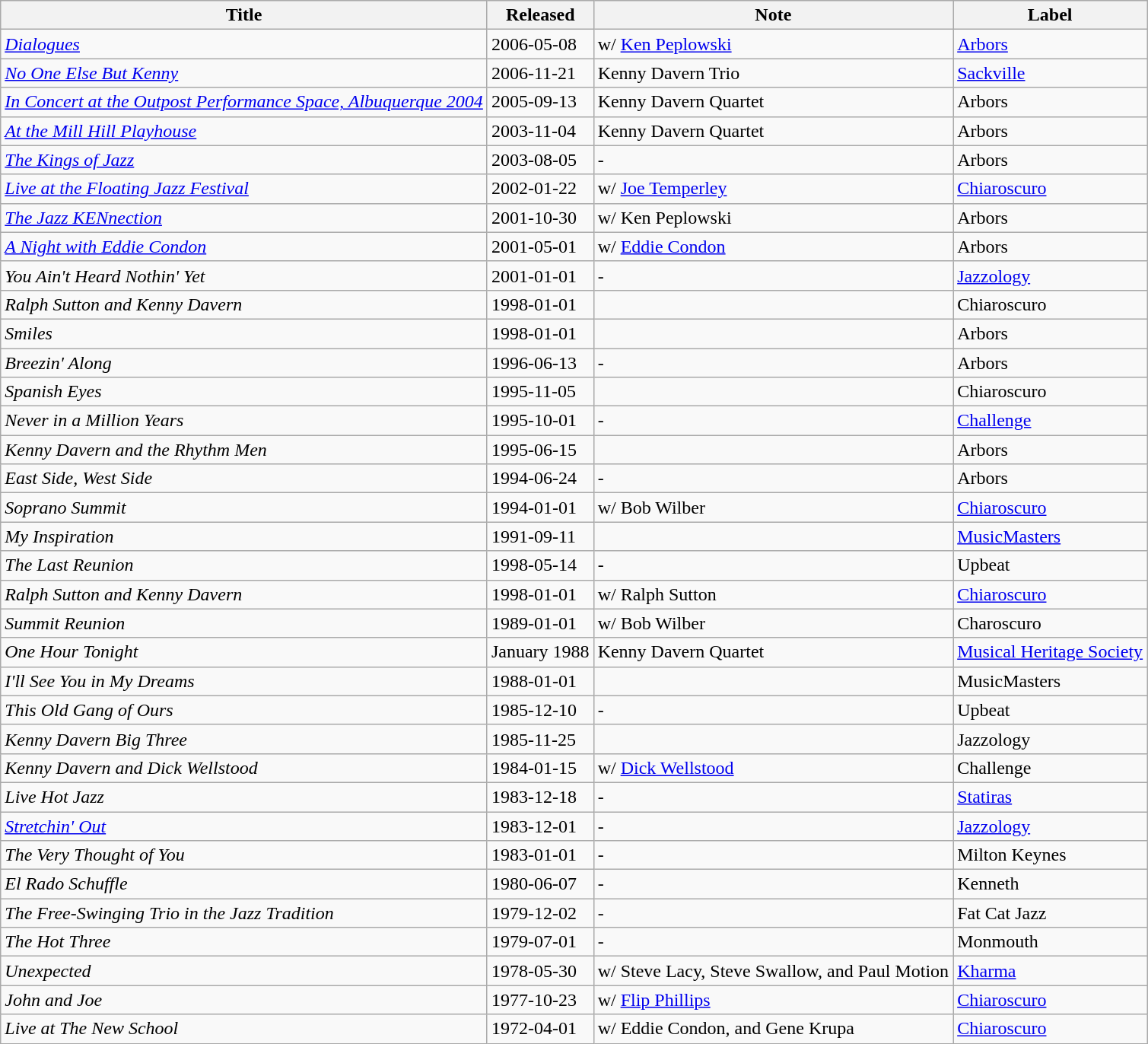<table class="wikitable sortable">
<tr ">
<th style="vertical-align:bottom; text-align:center">Title</th>
<th style="vertical-align:bottom; text-align:center;">Released</th>
<th style="vertical-align:bottom; text-align:center">Note</th>
<th style="vertical-align:bottom; text-align:center">Label</th>
</tr>
<tr>
<td><em><a href='#'>Dialogues</a></em></td>
<td>2006-05-08</td>
<td>w/ <a href='#'>Ken Peplowski</a></td>
<td><a href='#'>Arbors</a></td>
</tr>
<tr>
<td><em><a href='#'>No One Else But Kenny</a></em></td>
<td>2006-11-21</td>
<td>Kenny Davern Trio</td>
<td><a href='#'>Sackville</a></td>
</tr>
<tr>
<td><em><a href='#'>In Concert at the Outpost Performance Space, Albuquerque 2004</a></em></td>
<td>2005-09-13</td>
<td>Kenny Davern Quartet</td>
<td>Arbors</td>
</tr>
<tr>
<td><em><a href='#'>At the Mill Hill Playhouse</a></em></td>
<td>2003-11-04</td>
<td>Kenny Davern Quartet</td>
<td>Arbors</td>
</tr>
<tr>
<td><em><a href='#'>The Kings of Jazz</a></em></td>
<td>2003-08-05</td>
<td>-</td>
<td>Arbors</td>
</tr>
<tr>
<td><em><a href='#'>Live at the Floating Jazz Festival</a></em></td>
<td>2002-01-22</td>
<td>w/ <a href='#'>Joe Temperley</a></td>
<td><a href='#'>Chiaroscuro</a></td>
</tr>
<tr>
<td><em><a href='#'>The Jazz KENnection</a></em></td>
<td>2001-10-30</td>
<td>w/ Ken Peplowski</td>
<td>Arbors</td>
</tr>
<tr>
<td><em><a href='#'>A Night with Eddie Condon</a></em></td>
<td>2001-05-01</td>
<td>w/ <a href='#'>Eddie Condon</a></td>
<td>Arbors</td>
</tr>
<tr>
<td><em>You Ain't Heard Nothin' Yet</em></td>
<td>2001-01-01</td>
<td>-</td>
<td><a href='#'>Jazzology</a></td>
</tr>
<tr>
<td><em>Ralph Sutton and Kenny Davern</em></td>
<td>1998-01-01</td>
<td></td>
<td>Chiaroscuro</td>
</tr>
<tr>
<td><em>Smiles</em></td>
<td>1998-01-01</td>
<td></td>
<td>Arbors</td>
</tr>
<tr>
<td><em>Breezin' Along</em></td>
<td>1996-06-13</td>
<td>-</td>
<td>Arbors</td>
</tr>
<tr>
<td><em>Spanish Eyes</em></td>
<td>1995-11-05</td>
<td></td>
<td>Chiaroscuro</td>
</tr>
<tr>
<td><em>Never in a Million Years</em></td>
<td>1995-10-01</td>
<td>-</td>
<td><a href='#'>Challenge</a></td>
</tr>
<tr>
<td><em>Kenny Davern and the Rhythm Men</em></td>
<td>1995-06-15</td>
<td></td>
<td>Arbors</td>
</tr>
<tr>
<td><em>East Side, West Side</em></td>
<td>1994-06-24</td>
<td>-</td>
<td>Arbors</td>
</tr>
<tr>
<td><em>Soprano Summit</em></td>
<td>1994-01-01</td>
<td>w/ Bob Wilber</td>
<td><a href='#'>Chiaroscuro</a></td>
</tr>
<tr>
<td><em>My Inspiration</em></td>
<td>1991-09-11</td>
<td></td>
<td><a href='#'>MusicMasters</a></td>
</tr>
<tr>
<td><em>The Last Reunion</em></td>
<td>1998-05-14</td>
<td>-</td>
<td>Upbeat</td>
</tr>
<tr>
<td><em>Ralph Sutton and Kenny Davern</em></td>
<td>1998-01-01</td>
<td>w/ Ralph Sutton</td>
<td><a href='#'>Chiaroscuro</a></td>
</tr>
<tr>
<td><em>Summit Reunion</em></td>
<td>1989-01-01</td>
<td>w/ Bob Wilber</td>
<td>Charoscuro</td>
</tr>
<tr>
<td><em>One Hour Tonight</em></td>
<td>January 1988</td>
<td>Kenny Davern Quartet</td>
<td><a href='#'>Musical Heritage Society</a></td>
</tr>
<tr>
<td><em>I'll See You in My Dreams</em></td>
<td>1988-01-01</td>
<td></td>
<td>MusicMasters</td>
</tr>
<tr>
<td><em>This Old Gang of Ours</em></td>
<td>1985-12-10</td>
<td>-</td>
<td>Upbeat</td>
</tr>
<tr>
<td><em>Kenny Davern Big Three</em></td>
<td>1985-11-25</td>
<td></td>
<td>Jazzology</td>
</tr>
<tr>
<td><em>Kenny Davern and Dick Wellstood</em></td>
<td>1984-01-15</td>
<td>w/ <a href='#'>Dick Wellstood</a></td>
<td>Challenge</td>
</tr>
<tr>
<td><em>Live Hot Jazz</em></td>
<td>1983-12-18</td>
<td>-</td>
<td><a href='#'>Statiras</a></td>
</tr>
<tr>
<td><em><a href='#'>Stretchin' Out</a></em></td>
<td>1983-12-01</td>
<td>-</td>
<td><a href='#'>Jazzology</a></td>
</tr>
<tr>
<td><em>The Very Thought of You</em></td>
<td>1983-01-01</td>
<td>-</td>
<td>Milton Keynes</td>
</tr>
<tr>
<td><em>El Rado Schuffle</em></td>
<td>1980-06-07</td>
<td>-</td>
<td>Kenneth</td>
</tr>
<tr>
<td><em>The Free-Swinging Trio in the Jazz Tradition</em></td>
<td>1979-12-02</td>
<td>-</td>
<td>Fat Cat Jazz</td>
</tr>
<tr>
<td><em>The Hot Three</em></td>
<td>1979-07-01</td>
<td>-</td>
<td>Monmouth</td>
</tr>
<tr>
<td><em>Unexpected</em></td>
<td>1978-05-30</td>
<td>w/ Steve Lacy, Steve Swallow, and Paul Motion</td>
<td><a href='#'>Kharma</a></td>
</tr>
<tr>
<td><em>John and Joe</em></td>
<td>1977-10-23</td>
<td>w/ <a href='#'>Flip Phillips</a></td>
<td><a href='#'>Chiaroscuro</a></td>
</tr>
<tr>
<td><em>Live at The New School</em></td>
<td>1972-04-01</td>
<td>w/ Eddie Condon, and Gene Krupa</td>
<td><a href='#'>Chiaroscuro</a></td>
</tr>
</table>
